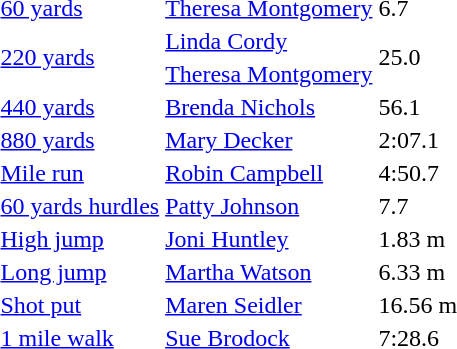<table>
<tr>
<td><a href='#'>60 yards</a></td>
<td><a href='#'>Theresa Montgomery</a></td>
<td>6.7</td>
<td></td>
<td></td>
<td></td>
<td></td>
</tr>
<tr>
<td rowspan=2><a href='#'>220 yards</a></td>
<td><a href='#'>Linda Cordy</a></td>
<td rowspan=2>25.0</td>
<td rowspan=2></td>
<td rowspan=2></td>
<td rowspan=2></td>
<td rowspan=2></td>
</tr>
<tr>
<td><a href='#'>Theresa Montgomery</a></td>
</tr>
<tr>
<td><a href='#'>440 yards</a></td>
<td><a href='#'>Brenda Nichols</a></td>
<td>56.1</td>
<td></td>
<td></td>
<td></td>
<td></td>
</tr>
<tr>
<td><a href='#'>880 yards</a></td>
<td><a href='#'>Mary Decker</a></td>
<td>2:07.1</td>
<td></td>
<td></td>
<td></td>
<td></td>
</tr>
<tr>
<td><a href='#'>Mile run</a></td>
<td><a href='#'>Robin Campbell</a></td>
<td>4:50.7</td>
<td></td>
<td></td>
<td></td>
<td></td>
</tr>
<tr>
<td><a href='#'>60 yards hurdles</a></td>
<td><a href='#'>Patty Johnson</a></td>
<td>7.7</td>
<td></td>
<td></td>
<td></td>
<td></td>
</tr>
<tr>
<td><a href='#'>High jump</a></td>
<td><a href='#'>Joni Huntley</a></td>
<td>1.83 m</td>
<td></td>
<td></td>
<td></td>
<td></td>
</tr>
<tr>
<td><a href='#'>Long jump</a></td>
<td><a href='#'>Martha Watson</a></td>
<td>6.33 m</td>
<td></td>
<td></td>
<td></td>
<td></td>
</tr>
<tr>
<td><a href='#'>Shot put</a></td>
<td><a href='#'>Maren Seidler</a></td>
<td>16.56 m</td>
<td></td>
<td></td>
<td></td>
<td></td>
</tr>
<tr>
<td><a href='#'>1 mile walk</a></td>
<td><a href='#'>Sue Brodock</a></td>
<td>7:28.6</td>
<td></td>
<td></td>
<td></td>
<td></td>
</tr>
</table>
